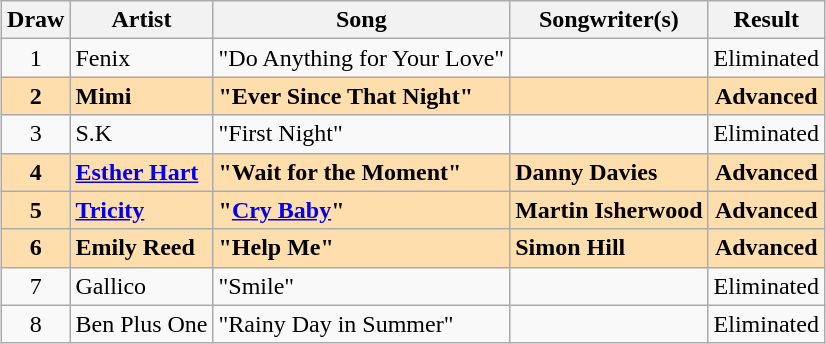<table class="sortable wikitable" style="margin: 1em auto; text-align:center;">
<tr>
<th>Draw</th>
<th>Artist</th>
<th>Song</th>
<th>Songwriter(s)</th>
<th>Result</th>
</tr>
<tr>
<td>1</td>
<td style="text-align: left">Fenix</td>
<td style="text-align: left">"Do Anything for Your Love"</td>
<td style="text-align: left"></td>
<td>Eliminated</td>
</tr>
<tr style="font-weight:bold; background:#ffdead;">
<td>2</td>
<td style="text-align: left">Mimi</td>
<td style="text-align: left">"Ever Since That Night"</td>
<td style="text-align: left"></td>
<td>Advanced</td>
</tr>
<tr>
<td>3</td>
<td style="text-align: left">S.K</td>
<td style="text-align: left">"First Night"</td>
<td style="text-align: left"></td>
<td>Eliminated</td>
</tr>
<tr style="font-weight:bold; background:#ffdead;">
<td>4</td>
<td style="text-align: left"><a href='#'>Esther Hart</a></td>
<td style="text-align: left">"Wait for the Moment"</td>
<td style="text-align: left">Danny Davies</td>
<td>Advanced</td>
</tr>
<tr style="font-weight:bold; background:#ffdead;">
<td>5</td>
<td style="text-align: left"><a href='#'>Tricity</a></td>
<td style="text-align: left">"<a href='#'>Cry Baby</a>"</td>
<td style="text-align: left">Martin Isherwood</td>
<td>Advanced</td>
</tr>
<tr style="font-weight:bold; background:#ffdead;">
<td>6</td>
<td style="text-align: left">Emily Reed</td>
<td style="text-align: left">"Help Me"</td>
<td style="text-align: left">Simon Hill</td>
<td>Advanced</td>
</tr>
<tr>
<td>7</td>
<td style="text-align: left">Gallico</td>
<td style="text-align: left">"Smile"</td>
<td style="text-align: left"></td>
<td>Eliminated</td>
</tr>
<tr>
<td>8</td>
<td style="text-align: left">Ben Plus One</td>
<td style="text-align: left">"Rainy Day in Summer"</td>
<td style="text-align: left"></td>
<td>Eliminated</td>
</tr>
</table>
